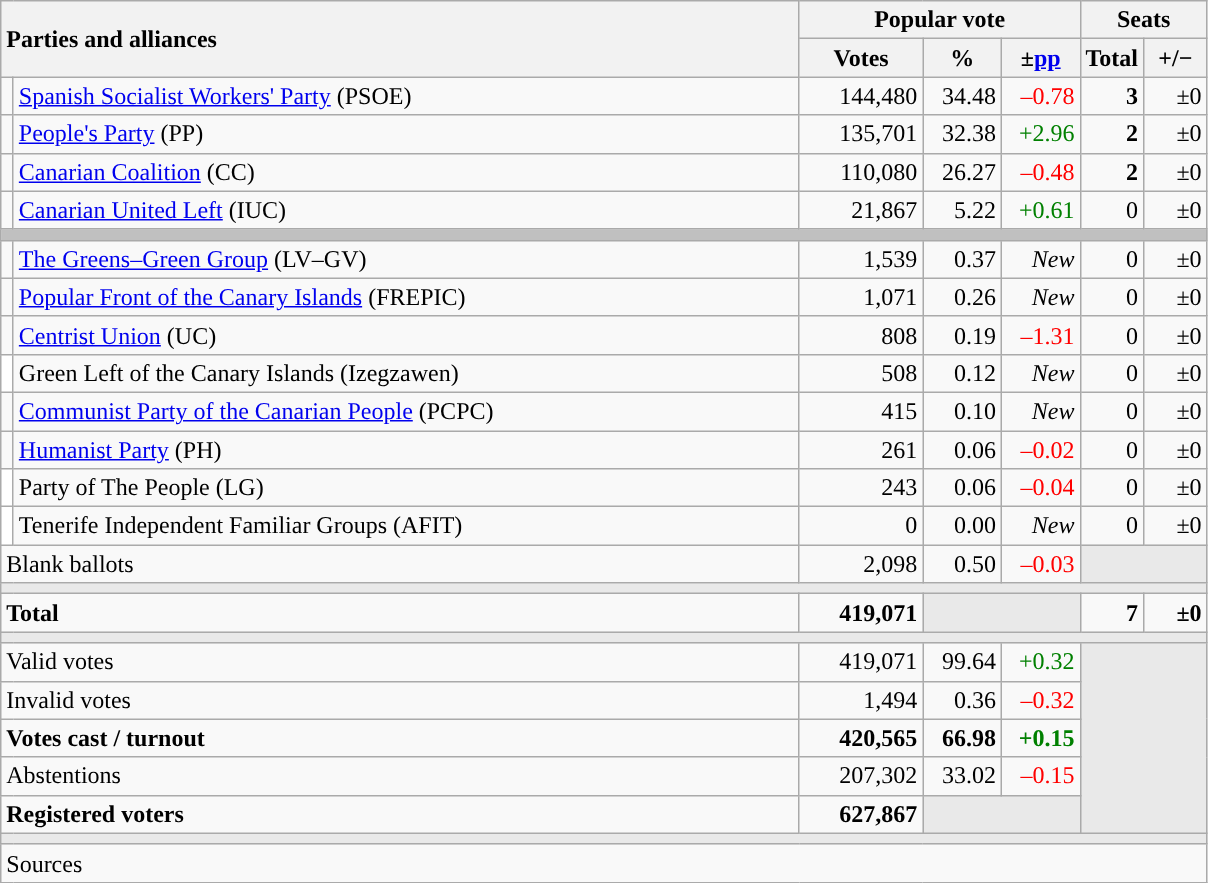<table class="wikitable" style="text-align:right;">
<tr>
<th style="text-align:left;" rowspan="2" colspan="2" width="525">Parties and alliances</th>
<th colspan="3">Popular vote</th>
<th colspan="2">Seats</th>
</tr>
<tr>
<th width="75">Votes</th>
<th width="45">%</th>
<th width="45">±<a href='#'>pp</a></th>
<th width="35">Total</th>
<th width="35">+/−</th>
</tr>
<tr>
<td width="1" style="color:inherit;background:"></td>
<td align="left"><a href='#'>Spanish Socialist Workers' Party</a> (PSOE)</td>
<td>144,480</td>
<td>34.48</td>
<td style="color:red;">–0.78</td>
<td><strong>3</strong></td>
<td>±0</td>
</tr>
<tr>
<td style="color:inherit;background:"></td>
<td align="left"><a href='#'>People's Party</a> (PP)</td>
<td>135,701</td>
<td>32.38</td>
<td style="color:green;">+2.96</td>
<td><strong>2</strong></td>
<td>±0</td>
</tr>
<tr>
<td style="color:inherit;background:"></td>
<td align="left"><a href='#'>Canarian Coalition</a> (CC)</td>
<td>110,080</td>
<td>26.27</td>
<td style="color:red;">–0.48</td>
<td><strong>2</strong></td>
<td>±0</td>
</tr>
<tr>
<td style="color:inherit;background:"></td>
<td align="left"><a href='#'>Canarian United Left</a> (IUC)</td>
<td>21,867</td>
<td>5.22</td>
<td style="color:green;">+0.61</td>
<td>0</td>
<td>±0</td>
</tr>
<tr>
<td colspan="7" bgcolor="#C0C0C0"></td>
</tr>
<tr>
<td style="color:inherit;background:"></td>
<td align="left"><a href='#'>The Greens–Green Group</a> (LV–GV)</td>
<td>1,539</td>
<td>0.37</td>
<td><em>New</em></td>
<td>0</td>
<td>±0</td>
</tr>
<tr>
<td style="color:inherit;background:"></td>
<td align="left"><a href='#'>Popular Front of the Canary Islands</a> (FREPIC)</td>
<td>1,071</td>
<td>0.26</td>
<td><em>New</em></td>
<td>0</td>
<td>±0</td>
</tr>
<tr>
<td style="color:inherit;background:"></td>
<td align="left"><a href='#'>Centrist Union</a> (UC)</td>
<td>808</td>
<td>0.19</td>
<td style="color:red;">–1.31</td>
<td>0</td>
<td>±0</td>
</tr>
<tr>
<td bgcolor="white"></td>
<td align="left">Green Left of the Canary Islands (Izegzawen)</td>
<td>508</td>
<td>0.12</td>
<td><em>New</em></td>
<td>0</td>
<td>±0</td>
</tr>
<tr>
<td style="color:inherit;background:"></td>
<td align="left"><a href='#'>Communist Party of the Canarian People</a> (PCPC)</td>
<td>415</td>
<td>0.10</td>
<td><em>New</em></td>
<td>0</td>
<td>±0</td>
</tr>
<tr>
<td style="color:inherit;background:"></td>
<td align="left"><a href='#'>Humanist Party</a> (PH)</td>
<td>261</td>
<td>0.06</td>
<td style="color:red;">–0.02</td>
<td>0</td>
<td>±0</td>
</tr>
<tr>
<td bgcolor="white"></td>
<td align="left">Party of The People (LG)</td>
<td>243</td>
<td>0.06</td>
<td style="color:red;">–0.04</td>
<td>0</td>
<td>±0</td>
</tr>
<tr>
<td bgcolor="white"></td>
<td align="left">Tenerife Independent Familiar Groups (AFIT)</td>
<td>0</td>
<td>0.00</td>
<td><em>New</em></td>
<td>0</td>
<td>±0</td>
</tr>
<tr>
<td align="left" colspan="2">Blank ballots</td>
<td>2,098</td>
<td>0.50</td>
<td style="color:red;">–0.03</td>
<td bgcolor="#E9E9E9" colspan="2"></td>
</tr>
<tr>
<td colspan="7" bgcolor="#E9E9E9"></td>
</tr>
<tr style="font-weight:bold;">
<td align="left" colspan="2">Total</td>
<td>419,071</td>
<td bgcolor="#E9E9E9" colspan="2"></td>
<td>7</td>
<td>±0</td>
</tr>
<tr>
<td colspan="7" bgcolor="#E9E9E9"></td>
</tr>
<tr>
<td align="left" colspan="2">Valid votes</td>
<td>419,071</td>
<td>99.64</td>
<td style="color:green;">+0.32</td>
<td bgcolor="#E9E9E9" colspan="2" rowspan="5"></td>
</tr>
<tr>
<td align="left" colspan="2">Invalid votes</td>
<td>1,494</td>
<td>0.36</td>
<td style="color:red;">–0.32</td>
</tr>
<tr style="font-weight:bold;">
<td align="left" colspan="2">Votes cast / turnout</td>
<td>420,565</td>
<td>66.98</td>
<td style="color:green;">+0.15</td>
</tr>
<tr>
<td align="left" colspan="2">Abstentions</td>
<td>207,302</td>
<td>33.02</td>
<td style="color:red;">–0.15</td>
</tr>
<tr style="font-weight:bold;">
<td align="left" colspan="2">Registered voters</td>
<td>627,867</td>
<td bgcolor="#E9E9E9" colspan="2"></td>
</tr>
<tr>
<td colspan="7" bgcolor="#E9E9E9"></td>
</tr>
<tr>
<td align="left" colspan="7">Sources</td>
</tr>
</table>
